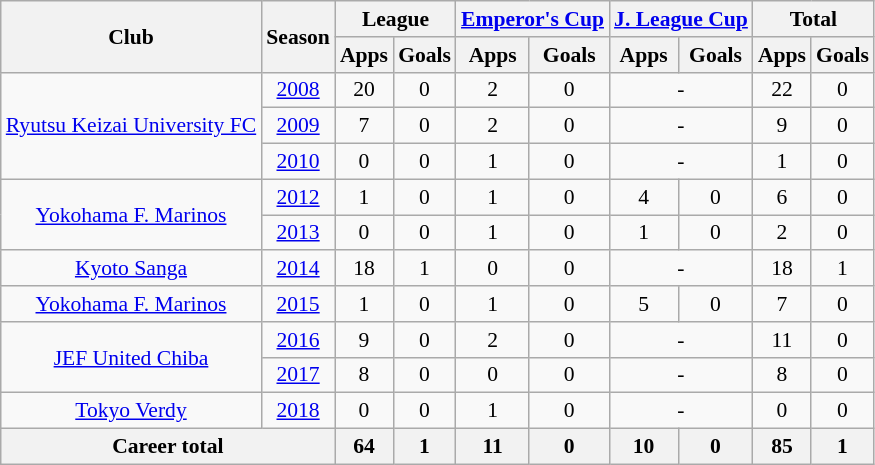<table class="wikitable" style="font-size:90%; text-align:center;">
<tr>
<th rowspan="2">Club</th>
<th rowspan="2">Season</th>
<th colspan="2">League</th>
<th colspan="2"><a href='#'>Emperor's Cup</a></th>
<th colspan="2"><a href='#'>J. League Cup</a></th>
<th colspan="2">Total</th>
</tr>
<tr>
<th>Apps</th>
<th>Goals</th>
<th>Apps</th>
<th>Goals</th>
<th>Apps</th>
<th>Goals</th>
<th>Apps</th>
<th>Goals</th>
</tr>
<tr>
<td rowspan="3"><a href='#'>Ryutsu Keizai University FC</a></td>
<td><a href='#'>2008</a></td>
<td>20</td>
<td>0</td>
<td>2</td>
<td>0</td>
<td colspan="2">-</td>
<td>22</td>
<td>0</td>
</tr>
<tr>
<td><a href='#'>2009</a></td>
<td>7</td>
<td>0</td>
<td>2</td>
<td>0</td>
<td colspan="2">-</td>
<td>9</td>
<td>0</td>
</tr>
<tr>
<td><a href='#'>2010</a></td>
<td>0</td>
<td>0</td>
<td>1</td>
<td>0</td>
<td colspan="2">-</td>
<td>1</td>
<td>0</td>
</tr>
<tr>
<td rowspan="2"><a href='#'>Yokohama F. Marinos</a></td>
<td><a href='#'>2012</a></td>
<td>1</td>
<td>0</td>
<td>1</td>
<td>0</td>
<td>4</td>
<td>0</td>
<td>6</td>
<td>0</td>
</tr>
<tr>
<td><a href='#'>2013</a></td>
<td>0</td>
<td>0</td>
<td>1</td>
<td>0</td>
<td>1</td>
<td>0</td>
<td>2</td>
<td>0</td>
</tr>
<tr>
<td><a href='#'>Kyoto Sanga</a></td>
<td><a href='#'>2014</a></td>
<td>18</td>
<td>1</td>
<td>0</td>
<td>0</td>
<td colspan="2">-</td>
<td>18</td>
<td>1</td>
</tr>
<tr>
<td><a href='#'>Yokohama F. Marinos</a></td>
<td><a href='#'>2015</a></td>
<td>1</td>
<td>0</td>
<td>1</td>
<td>0</td>
<td>5</td>
<td>0</td>
<td>7</td>
<td>0</td>
</tr>
<tr>
<td rowspan="2"><a href='#'>JEF United Chiba</a></td>
<td><a href='#'>2016</a></td>
<td>9</td>
<td>0</td>
<td>2</td>
<td>0</td>
<td colspan="2">-</td>
<td>11</td>
<td>0</td>
</tr>
<tr>
<td><a href='#'>2017</a></td>
<td>8</td>
<td>0</td>
<td>0</td>
<td>0</td>
<td colspan="2">-</td>
<td>8</td>
<td>0</td>
</tr>
<tr>
<td rowspan="1"><a href='#'>Tokyo Verdy</a></td>
<td><a href='#'>2018</a></td>
<td>0</td>
<td>0</td>
<td>1</td>
<td>0</td>
<td colspan="2">-</td>
<td>0</td>
<td>0</td>
</tr>
<tr>
<th colspan="2">Career total</th>
<th>64</th>
<th>1</th>
<th>11</th>
<th>0</th>
<th>10</th>
<th>0</th>
<th>85</th>
<th>1</th>
</tr>
</table>
